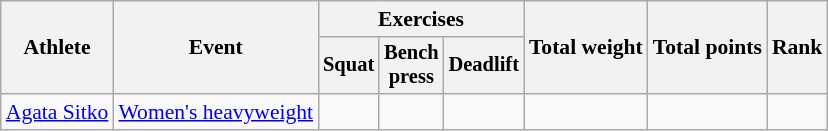<table class=wikitable style="font-size:90%">
<tr>
<th rowspan="2">Athlete</th>
<th rowspan="2">Event</th>
<th colspan="3">Exercises</th>
<th rowspan="2">Total weight</th>
<th rowspan="2">Total points</th>
<th rowspan="2">Rank</th>
</tr>
<tr style="font-size:95%">
<th>Squat</th>
<th>Bench<br>press</th>
<th>Deadlift</th>
</tr>
<tr align=center>
<td align=left><a href='#'>Agata Sitko</a></td>
<td align=left><a href='#'>Women's heavyweight</a></td>
<td></td>
<td></td>
<td></td>
<td></td>
<td></td>
<td></td>
</tr>
</table>
